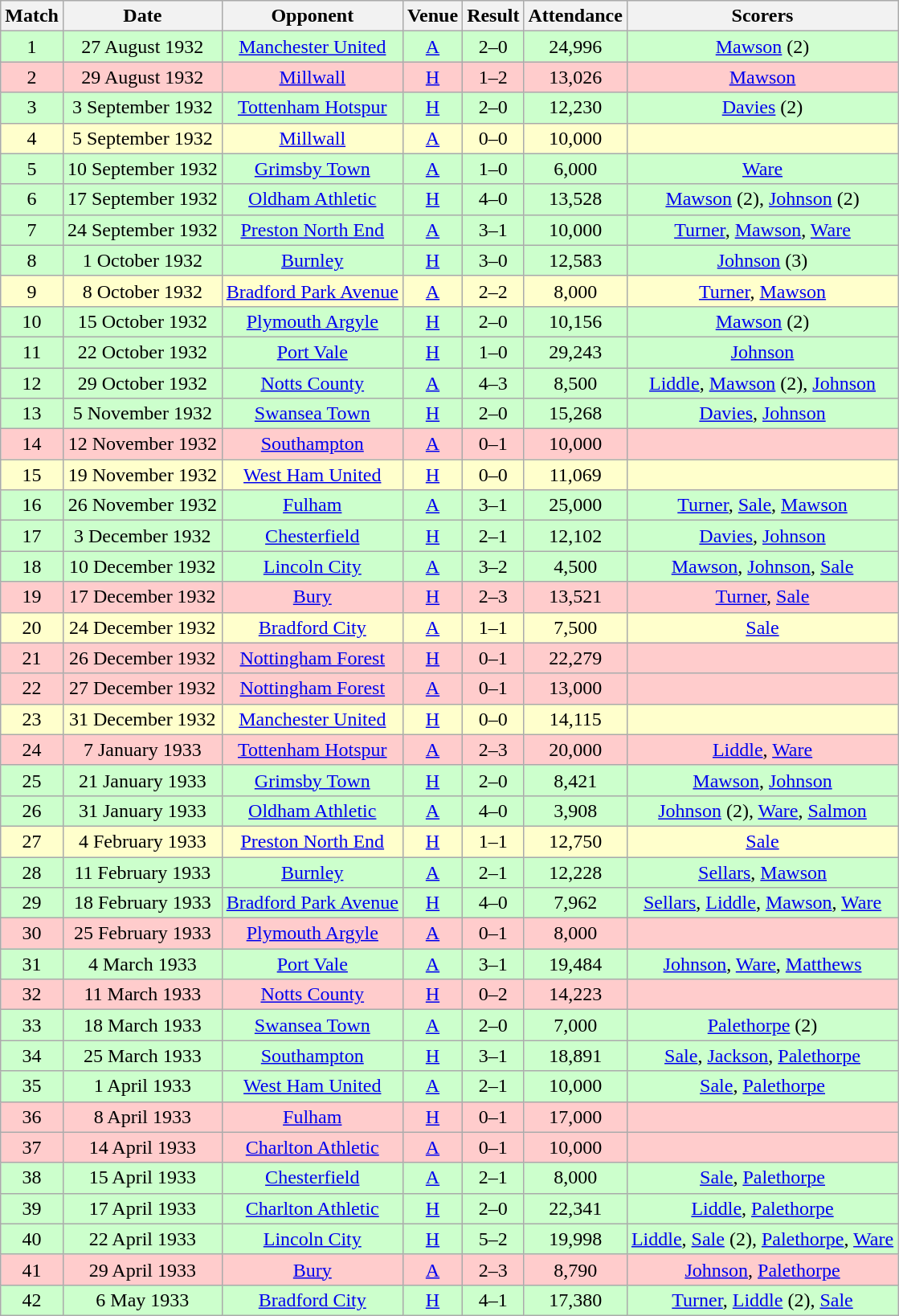<table class="wikitable" style="font-size:100%; text-align:center">
<tr>
<th>Match</th>
<th>Date</th>
<th>Opponent</th>
<th>Venue</th>
<th>Result</th>
<th>Attendance</th>
<th>Scorers</th>
</tr>
<tr style="background-color: #CCFFCC;">
<td>1</td>
<td>27 August 1932</td>
<td><a href='#'>Manchester United</a></td>
<td><a href='#'>A</a></td>
<td>2–0</td>
<td>24,996</td>
<td><a href='#'>Mawson</a> (2)</td>
</tr>
<tr style="background-color: #FFCCCC;">
<td>2</td>
<td>29 August 1932</td>
<td><a href='#'>Millwall</a></td>
<td><a href='#'>H</a></td>
<td>1–2</td>
<td>13,026</td>
<td><a href='#'>Mawson</a></td>
</tr>
<tr style="background-color: #CCFFCC;">
<td>3</td>
<td>3 September 1932</td>
<td><a href='#'>Tottenham Hotspur</a></td>
<td><a href='#'>H</a></td>
<td>2–0</td>
<td>12,230</td>
<td><a href='#'>Davies</a> (2)</td>
</tr>
<tr style="background-color: #FFFFCC;">
<td>4</td>
<td>5 September 1932</td>
<td><a href='#'>Millwall</a></td>
<td><a href='#'>A</a></td>
<td>0–0</td>
<td>10,000</td>
<td></td>
</tr>
<tr style="background-color: #CCFFCC;">
<td>5</td>
<td>10 September 1932</td>
<td><a href='#'>Grimsby Town</a></td>
<td><a href='#'>A</a></td>
<td>1–0</td>
<td>6,000</td>
<td><a href='#'>Ware</a></td>
</tr>
<tr style="background-color: #CCFFCC;">
<td>6</td>
<td>17 September 1932</td>
<td><a href='#'>Oldham Athletic</a></td>
<td><a href='#'>H</a></td>
<td>4–0</td>
<td>13,528</td>
<td><a href='#'>Mawson</a> (2), <a href='#'>Johnson</a> (2)</td>
</tr>
<tr style="background-color: #CCFFCC;">
<td>7</td>
<td>24 September 1932</td>
<td><a href='#'>Preston North End</a></td>
<td><a href='#'>A</a></td>
<td>3–1</td>
<td>10,000</td>
<td><a href='#'>Turner</a>, <a href='#'>Mawson</a>, <a href='#'>Ware</a></td>
</tr>
<tr style="background-color: #CCFFCC;">
<td>8</td>
<td>1 October 1932</td>
<td><a href='#'>Burnley</a></td>
<td><a href='#'>H</a></td>
<td>3–0</td>
<td>12,583</td>
<td><a href='#'>Johnson</a> (3)</td>
</tr>
<tr style="background-color: #FFFFCC;">
<td>9</td>
<td>8 October 1932</td>
<td><a href='#'>Bradford Park Avenue</a></td>
<td><a href='#'>A</a></td>
<td>2–2</td>
<td>8,000</td>
<td><a href='#'>Turner</a>, <a href='#'>Mawson</a></td>
</tr>
<tr style="background-color: #CCFFCC;">
<td>10</td>
<td>15 October 1932</td>
<td><a href='#'>Plymouth Argyle</a></td>
<td><a href='#'>H</a></td>
<td>2–0</td>
<td>10,156</td>
<td><a href='#'>Mawson</a> (2)</td>
</tr>
<tr style="background-color: #CCFFCC;">
<td>11</td>
<td>22 October 1932</td>
<td><a href='#'>Port Vale</a></td>
<td><a href='#'>H</a></td>
<td>1–0</td>
<td>29,243</td>
<td><a href='#'>Johnson</a></td>
</tr>
<tr style="background-color: #CCFFCC;">
<td>12</td>
<td>29 October 1932</td>
<td><a href='#'>Notts County</a></td>
<td><a href='#'>A</a></td>
<td>4–3</td>
<td>8,500</td>
<td><a href='#'>Liddle</a>, <a href='#'>Mawson</a> (2), <a href='#'>Johnson</a></td>
</tr>
<tr style="background-color: #CCFFCC;">
<td>13</td>
<td>5 November 1932</td>
<td><a href='#'>Swansea Town</a></td>
<td><a href='#'>H</a></td>
<td>2–0</td>
<td>15,268</td>
<td><a href='#'>Davies</a>, <a href='#'>Johnson</a></td>
</tr>
<tr style="background-color: #FFCCCC;">
<td>14</td>
<td>12 November 1932</td>
<td><a href='#'>Southampton</a></td>
<td><a href='#'>A</a></td>
<td>0–1</td>
<td>10,000</td>
<td></td>
</tr>
<tr style="background-color: #FFFFCC;">
<td>15</td>
<td>19 November 1932</td>
<td><a href='#'>West Ham United</a></td>
<td><a href='#'>H</a></td>
<td>0–0</td>
<td>11,069</td>
<td></td>
</tr>
<tr style="background-color: #CCFFCC;">
<td>16</td>
<td>26 November 1932</td>
<td><a href='#'>Fulham</a></td>
<td><a href='#'>A</a></td>
<td>3–1</td>
<td>25,000</td>
<td><a href='#'>Turner</a>, <a href='#'>Sale</a>, <a href='#'>Mawson</a></td>
</tr>
<tr style="background-color: #CCFFCC;">
<td>17</td>
<td>3 December 1932</td>
<td><a href='#'>Chesterfield</a></td>
<td><a href='#'>H</a></td>
<td>2–1</td>
<td>12,102</td>
<td><a href='#'>Davies</a>, <a href='#'>Johnson</a></td>
</tr>
<tr style="background-color: #CCFFCC;">
<td>18</td>
<td>10 December 1932</td>
<td><a href='#'>Lincoln City</a></td>
<td><a href='#'>A</a></td>
<td>3–2</td>
<td>4,500</td>
<td><a href='#'>Mawson</a>, <a href='#'>Johnson</a>, <a href='#'>Sale</a></td>
</tr>
<tr style="background-color: #FFCCCC;">
<td>19</td>
<td>17 December 1932</td>
<td><a href='#'>Bury</a></td>
<td><a href='#'>H</a></td>
<td>2–3</td>
<td>13,521</td>
<td><a href='#'>Turner</a>, <a href='#'>Sale</a></td>
</tr>
<tr style="background-color: #FFFFCC;">
<td>20</td>
<td>24 December 1932</td>
<td><a href='#'>Bradford City</a></td>
<td><a href='#'>A</a></td>
<td>1–1</td>
<td>7,500</td>
<td><a href='#'>Sale</a></td>
</tr>
<tr style="background-color: #FFCCCC;">
<td>21</td>
<td>26 December 1932</td>
<td><a href='#'>Nottingham Forest</a></td>
<td><a href='#'>H</a></td>
<td>0–1</td>
<td>22,279</td>
<td></td>
</tr>
<tr style="background-color: #FFCCCC;">
<td>22</td>
<td>27 December 1932</td>
<td><a href='#'>Nottingham Forest</a></td>
<td><a href='#'>A</a></td>
<td>0–1</td>
<td>13,000</td>
<td></td>
</tr>
<tr style="background-color: #FFFFCC;">
<td>23</td>
<td>31 December 1932</td>
<td><a href='#'>Manchester United</a></td>
<td><a href='#'>H</a></td>
<td>0–0</td>
<td>14,115</td>
<td></td>
</tr>
<tr style="background-color: #FFCCCC;">
<td>24</td>
<td>7 January 1933</td>
<td><a href='#'>Tottenham Hotspur</a></td>
<td><a href='#'>A</a></td>
<td>2–3</td>
<td>20,000</td>
<td><a href='#'>Liddle</a>, <a href='#'>Ware</a></td>
</tr>
<tr style="background-color: #CCFFCC;">
<td>25</td>
<td>21 January 1933</td>
<td><a href='#'>Grimsby Town</a></td>
<td><a href='#'>H</a></td>
<td>2–0</td>
<td>8,421</td>
<td><a href='#'>Mawson</a>, <a href='#'>Johnson</a></td>
</tr>
<tr style="background-color: #CCFFCC;">
<td>26</td>
<td>31 January 1933</td>
<td><a href='#'>Oldham Athletic</a></td>
<td><a href='#'>A</a></td>
<td>4–0</td>
<td>3,908</td>
<td><a href='#'>Johnson</a> (2), <a href='#'>Ware</a>, <a href='#'>Salmon</a></td>
</tr>
<tr style="background-color: #FFFFCC;">
<td>27</td>
<td>4 February 1933</td>
<td><a href='#'>Preston North End</a></td>
<td><a href='#'>H</a></td>
<td>1–1</td>
<td>12,750</td>
<td><a href='#'>Sale</a></td>
</tr>
<tr style="background-color: #CCFFCC;">
<td>28</td>
<td>11 February 1933</td>
<td><a href='#'>Burnley</a></td>
<td><a href='#'>A</a></td>
<td>2–1</td>
<td>12,228</td>
<td><a href='#'>Sellars</a>, <a href='#'>Mawson</a></td>
</tr>
<tr style="background-color: #CCFFCC;">
<td>29</td>
<td>18 February 1933</td>
<td><a href='#'>Bradford Park Avenue</a></td>
<td><a href='#'>H</a></td>
<td>4–0</td>
<td>7,962</td>
<td><a href='#'>Sellars</a>, <a href='#'>Liddle</a>, <a href='#'>Mawson</a>, <a href='#'>Ware</a></td>
</tr>
<tr style="background-color: #FFCCCC;">
<td>30</td>
<td>25 February 1933</td>
<td><a href='#'>Plymouth Argyle</a></td>
<td><a href='#'>A</a></td>
<td>0–1</td>
<td>8,000</td>
<td></td>
</tr>
<tr style="background-color: #CCFFCC;">
<td>31</td>
<td>4 March 1933</td>
<td><a href='#'>Port Vale</a></td>
<td><a href='#'>A</a></td>
<td>3–1</td>
<td>19,484</td>
<td><a href='#'>Johnson</a>, <a href='#'>Ware</a>, <a href='#'>Matthews</a></td>
</tr>
<tr style="background-color: #FFCCCC;">
<td>32</td>
<td>11 March 1933</td>
<td><a href='#'>Notts County</a></td>
<td><a href='#'>H</a></td>
<td>0–2</td>
<td>14,223</td>
<td></td>
</tr>
<tr style="background-color: #CCFFCC;">
<td>33</td>
<td>18 March 1933</td>
<td><a href='#'>Swansea Town</a></td>
<td><a href='#'>A</a></td>
<td>2–0</td>
<td>7,000</td>
<td><a href='#'>Palethorpe</a> (2)</td>
</tr>
<tr style="background-color: #CCFFCC;">
<td>34</td>
<td>25 March 1933</td>
<td><a href='#'>Southampton</a></td>
<td><a href='#'>H</a></td>
<td>3–1</td>
<td>18,891</td>
<td><a href='#'>Sale</a>, <a href='#'>Jackson</a>, <a href='#'>Palethorpe</a></td>
</tr>
<tr style="background-color: #CCFFCC;">
<td>35</td>
<td>1 April 1933</td>
<td><a href='#'>West Ham United</a></td>
<td><a href='#'>A</a></td>
<td>2–1</td>
<td>10,000</td>
<td><a href='#'>Sale</a>, <a href='#'>Palethorpe</a></td>
</tr>
<tr style="background-color: #FFCCCC;">
<td>36</td>
<td>8 April 1933</td>
<td><a href='#'>Fulham</a></td>
<td><a href='#'>H</a></td>
<td>0–1</td>
<td>17,000</td>
<td></td>
</tr>
<tr style="background-color: #FFCCCC;">
<td>37</td>
<td>14 April 1933</td>
<td><a href='#'>Charlton Athletic</a></td>
<td><a href='#'>A</a></td>
<td>0–1</td>
<td>10,000</td>
<td></td>
</tr>
<tr style="background-color: #CCFFCC;">
<td>38</td>
<td>15 April 1933</td>
<td><a href='#'>Chesterfield</a></td>
<td><a href='#'>A</a></td>
<td>2–1</td>
<td>8,000</td>
<td><a href='#'>Sale</a>, <a href='#'>Palethorpe</a></td>
</tr>
<tr style="background-color: #CCFFCC;">
<td>39</td>
<td>17 April 1933</td>
<td><a href='#'>Charlton Athletic</a></td>
<td><a href='#'>H</a></td>
<td>2–0</td>
<td>22,341</td>
<td><a href='#'>Liddle</a>, <a href='#'>Palethorpe</a></td>
</tr>
<tr style="background-color: #CCFFCC;">
<td>40</td>
<td>22 April 1933</td>
<td><a href='#'>Lincoln City</a></td>
<td><a href='#'>H</a></td>
<td>5–2</td>
<td>19,998</td>
<td><a href='#'>Liddle</a>, <a href='#'>Sale</a> (2), <a href='#'>Palethorpe</a>, <a href='#'>Ware</a></td>
</tr>
<tr style="background-color: #FFCCCC;">
<td>41</td>
<td>29 April 1933</td>
<td><a href='#'>Bury</a></td>
<td><a href='#'>A</a></td>
<td>2–3</td>
<td>8,790</td>
<td><a href='#'>Johnson</a>, <a href='#'>Palethorpe</a></td>
</tr>
<tr style="background-color: #CCFFCC;">
<td>42</td>
<td>6 May 1933</td>
<td><a href='#'>Bradford City</a></td>
<td><a href='#'>H</a></td>
<td>4–1</td>
<td>17,380</td>
<td><a href='#'>Turner</a>, <a href='#'>Liddle</a> (2), <a href='#'>Sale</a></td>
</tr>
</table>
